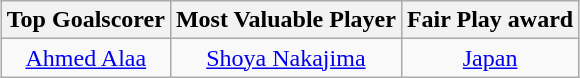<table class="wikitable" style="text-align: center; margin: 0 auto;">
<tr>
<th>Top Goalscorer</th>
<th>Most Valuable Player</th>
<th>Fair Play award</th>
</tr>
<tr>
<td> <a href='#'>Ahmed Alaa</a></td>
<td> <a href='#'>Shoya Nakajima</a></td>
<td> <a href='#'>Japan</a></td>
</tr>
</table>
